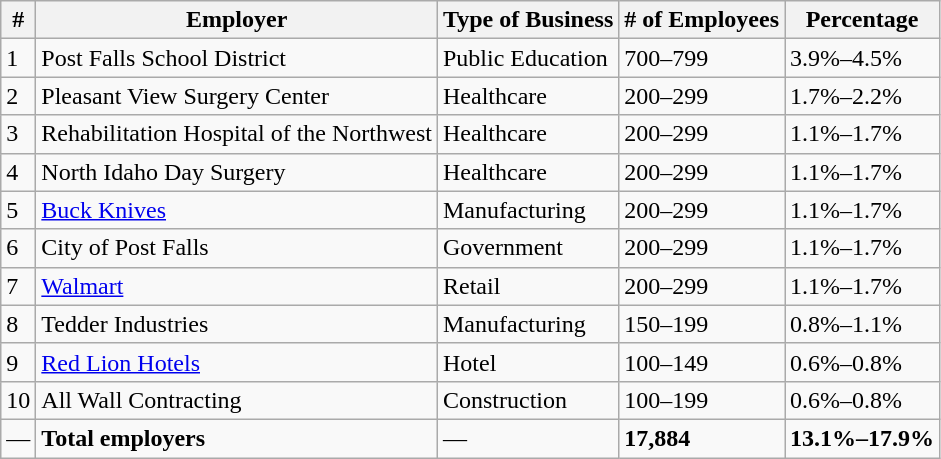<table class="wikitable">
<tr>
<th>#</th>
<th>Employer</th>
<th>Type of Business</th>
<th># of Employees</th>
<th>Percentage</th>
</tr>
<tr>
<td>1</td>
<td>Post Falls School District</td>
<td>Public Education</td>
<td>700–799</td>
<td>3.9%–4.5%</td>
</tr>
<tr>
<td>2</td>
<td>Pleasant View Surgery Center</td>
<td>Healthcare</td>
<td>200–299</td>
<td>1.7%–2.2%</td>
</tr>
<tr>
<td>3</td>
<td>Rehabilitation Hospital of the Northwest</td>
<td>Healthcare</td>
<td>200–299</td>
<td>1.1%–1.7%</td>
</tr>
<tr>
<td>4</td>
<td>North Idaho Day Surgery</td>
<td>Healthcare</td>
<td>200–299</td>
<td>1.1%–1.7%</td>
</tr>
<tr>
<td>5</td>
<td><a href='#'>Buck Knives</a></td>
<td>Manufacturing</td>
<td>200–299</td>
<td>1.1%–1.7%</td>
</tr>
<tr>
<td>6</td>
<td>City of Post Falls</td>
<td>Government</td>
<td>200–299</td>
<td>1.1%–1.7%</td>
</tr>
<tr>
<td>7</td>
<td><a href='#'>Walmart</a></td>
<td>Retail</td>
<td>200–299</td>
<td>1.1%–1.7%</td>
</tr>
<tr>
<td>8</td>
<td>Tedder Industries</td>
<td>Manufacturing</td>
<td>150–199</td>
<td>0.8%–1.1%</td>
</tr>
<tr>
<td>9</td>
<td><a href='#'>Red Lion Hotels</a></td>
<td>Hotel</td>
<td>100–149</td>
<td>0.6%–0.8%</td>
</tr>
<tr>
<td>10</td>
<td>All Wall Contracting</td>
<td>Construction</td>
<td>100–199</td>
<td>0.6%–0.8%</td>
</tr>
<tr>
<td>—</td>
<td><strong>Total employers</strong></td>
<td>—</td>
<td><strong>17,884</strong></td>
<td><strong>13.1%–17.9%</strong></td>
</tr>
</table>
